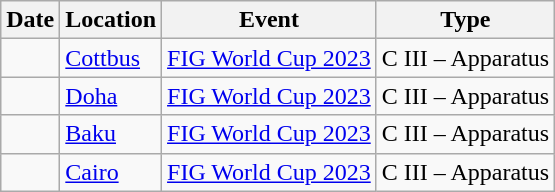<table class="wikitable sortable">
<tr>
<th>Date</th>
<th>Location</th>
<th>Event</th>
<th>Type</th>
</tr>
<tr>
<td></td>
<td> <a href='#'>Cottbus</a></td>
<td><a href='#'>FIG World Cup 2023</a></td>
<td>C III – Apparatus</td>
</tr>
<tr>
<td></td>
<td> <a href='#'>Doha</a></td>
<td><a href='#'>FIG World Cup 2023</a></td>
<td>C III – Apparatus</td>
</tr>
<tr>
<td></td>
<td> <a href='#'>Baku</a></td>
<td><a href='#'>FIG World Cup 2023</a></td>
<td>C III – Apparatus</td>
</tr>
<tr>
<td></td>
<td> <a href='#'>Cairo</a></td>
<td><a href='#'>FIG World Cup 2023</a></td>
<td>C III – Apparatus</td>
</tr>
</table>
